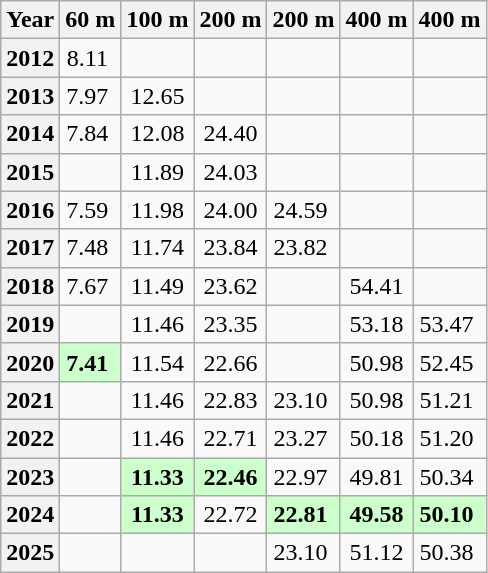<table class="wikitable" style="text-align:center;">
<tr>
<th scope="col">Year</th>
<th scope="col">60 m</th>
<th scope="col">100 m</th>
<th scope="col">200 m</th>
<th scope="col">200 m<br></th>
<th scope="col">400 m</th>
<th scope="col">400 m<br></th>
</tr>
<tr>
<th scope="row">2012</th>
<td>8.11 </td>
<td></td>
<td></td>
<td></td>
<td></td>
<td></td>
</tr>
<tr>
<th scope="row">2013</th>
<td>7.97 </td>
<td>12.65</td>
<td></td>
<td></td>
<td></td>
<td></td>
</tr>
<tr>
<th scope="row">2014</th>
<td>7.84 </td>
<td>12.08</td>
<td>24.40</td>
<td></td>
<td></td>
<td></td>
</tr>
<tr>
<th scope="row">2015</th>
<td></td>
<td>11.89</td>
<td>24.03</td>
<td></td>
<td></td>
<td></td>
</tr>
<tr>
<th scope="row">2016</th>
<td>7.59 </td>
<td>11.98</td>
<td>24.00</td>
<td>24.59 </td>
<td></td>
<td></td>
</tr>
<tr>
<th scope="row">2017</th>
<td>7.48 </td>
<td>11.74</td>
<td>23.84</td>
<td>23.82 </td>
<td></td>
<td></td>
</tr>
<tr>
<th scope="row">2018</th>
<td>7.67 </td>
<td>11.49</td>
<td>23.62</td>
<td></td>
<td>54.41</td>
<td> </td>
</tr>
<tr>
<th scope="row">2019</th>
<td></td>
<td>11.46</td>
<td>23.35</td>
<td></td>
<td>53.18</td>
<td>53.47 </td>
</tr>
<tr>
<th scope="row">2020</th>
<td bgcolor="#cfc"><strong>7.41</strong> </td>
<td>11.54</td>
<td>22.66</td>
<td></td>
<td>50.98</td>
<td>52.45 </td>
</tr>
<tr>
<th scope="row">2021</th>
<td></td>
<td>11.46</td>
<td>22.83</td>
<td>23.10 </td>
<td>50.98</td>
<td>51.21 </td>
</tr>
<tr>
<th scope="row">2022</th>
<td></td>
<td>11.46</td>
<td>22.71</td>
<td>23.27 </td>
<td>50.18</td>
<td>51.20 </td>
</tr>
<tr>
<th scope="row">2023</th>
<td></td>
<td bgcolor="#cfc"><strong>11.33</strong></td>
<td bgcolor="#cfc"><strong>22.46</strong></td>
<td>22.97 </td>
<td>49.81</td>
<td>50.34 </td>
</tr>
<tr>
<th scope="row">2024</th>
<td></td>
<td bgcolor="#cfc"><strong>11.33</strong></td>
<td>22.72</td>
<td bgcolor="#cfc"><strong>22.81</strong> </td>
<td bgcolor="#cfc"><strong>49.58</strong></td>
<td bgcolor="#cfc"><strong>50.10</strong> </td>
</tr>
<tr>
<th scope="row">2025</th>
<td></td>
<td></td>
<td></td>
<td>23.10 </td>
<td>51.12</td>
<td>50.38 </td>
</tr>
</table>
